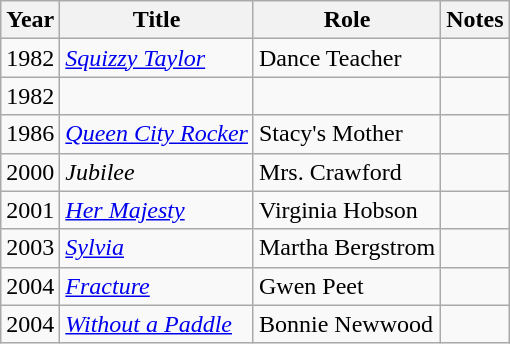<table class="wikitable sortable">
<tr>
<th>Year</th>
<th>Title</th>
<th>Role</th>
<th class="unsortable">Notes</th>
</tr>
<tr>
<td>1982</td>
<td><em><a href='#'>Squizzy Taylor</a></em></td>
<td>Dance Teacher</td>
<td></td>
</tr>
<tr>
<td>1982</td>
<td><em></em></td>
<td></td>
<td></td>
</tr>
<tr>
<td>1986</td>
<td><em><a href='#'>Queen City Rocker</a></em></td>
<td>Stacy's Mother</td>
<td></td>
</tr>
<tr>
<td>2000</td>
<td><em>Jubilee</em></td>
<td>Mrs. Crawford</td>
<td></td>
</tr>
<tr>
<td>2001</td>
<td><em><a href='#'>Her Majesty</a></em></td>
<td>Virginia Hobson</td>
<td></td>
</tr>
<tr>
<td>2003</td>
<td><em><a href='#'>Sylvia</a></em></td>
<td>Martha Bergstrom</td>
<td></td>
</tr>
<tr>
<td>2004</td>
<td><em><a href='#'>Fracture</a></em></td>
<td>Gwen Peet</td>
<td></td>
</tr>
<tr>
<td>2004</td>
<td><em><a href='#'>Without a Paddle</a></em></td>
<td>Bonnie Newwood</td>
<td></td>
</tr>
</table>
